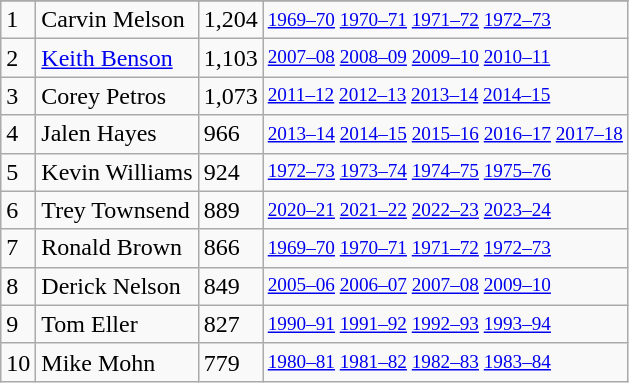<table class="wikitable">
<tr>
</tr>
<tr>
<td>1</td>
<td>Carvin Melson</td>
<td>1,204</td>
<td style="font-size:80%;"><a href='#'>1969–70</a> <a href='#'>1970–71</a> <a href='#'>1971–72</a> <a href='#'>1972–73</a></td>
</tr>
<tr>
<td>2</td>
<td><a href='#'>Keith Benson</a></td>
<td>1,103</td>
<td style="font-size:80%;"><a href='#'>2007–08</a> <a href='#'>2008–09</a> <a href='#'>2009–10</a> <a href='#'>2010–11</a></td>
</tr>
<tr>
<td>3</td>
<td>Corey Petros</td>
<td>1,073</td>
<td style="font-size:80%;"><a href='#'>2011–12</a> <a href='#'>2012–13</a> <a href='#'>2013–14</a> <a href='#'>2014–15</a></td>
</tr>
<tr>
<td>4</td>
<td>Jalen Hayes</td>
<td>966</td>
<td style="font-size:80%;"><a href='#'>2013–14</a> <a href='#'>2014–15</a> <a href='#'>2015–16</a> <a href='#'>2016–17</a> <a href='#'>2017–18</a></td>
</tr>
<tr>
<td>5</td>
<td>Kevin Williams</td>
<td>924</td>
<td style="font-size:80%;"><a href='#'>1972–73</a> <a href='#'>1973–74</a> <a href='#'>1974–75</a> <a href='#'>1975–76</a></td>
</tr>
<tr>
<td>6</td>
<td>Trey Townsend</td>
<td>889</td>
<td style="font-size:80%;"><a href='#'>2020–21</a> <a href='#'>2021–22</a> <a href='#'>2022–23</a> <a href='#'>2023–24</a></td>
</tr>
<tr>
<td>7</td>
<td>Ronald Brown</td>
<td>866</td>
<td style="font-size:80%;"><a href='#'>1969–70</a> <a href='#'>1970–71</a> <a href='#'>1971–72</a> <a href='#'>1972–73</a></td>
</tr>
<tr>
<td>8</td>
<td>Derick Nelson</td>
<td>849</td>
<td style="font-size:80%;"><a href='#'>2005–06</a> <a href='#'>2006–07</a> <a href='#'>2007–08</a> <a href='#'>2009–10</a></td>
</tr>
<tr>
<td>9</td>
<td>Tom Eller</td>
<td>827</td>
<td style="font-size:80%;"><a href='#'>1990–91</a> <a href='#'>1991–92</a> <a href='#'>1992–93</a> <a href='#'>1993–94</a></td>
</tr>
<tr>
<td>10</td>
<td>Mike Mohn</td>
<td>779</td>
<td style="font-size:80%;"><a href='#'>1980–81</a> <a href='#'>1981–82</a> <a href='#'>1982–83</a> <a href='#'>1983–84</a></td>
</tr>
</table>
